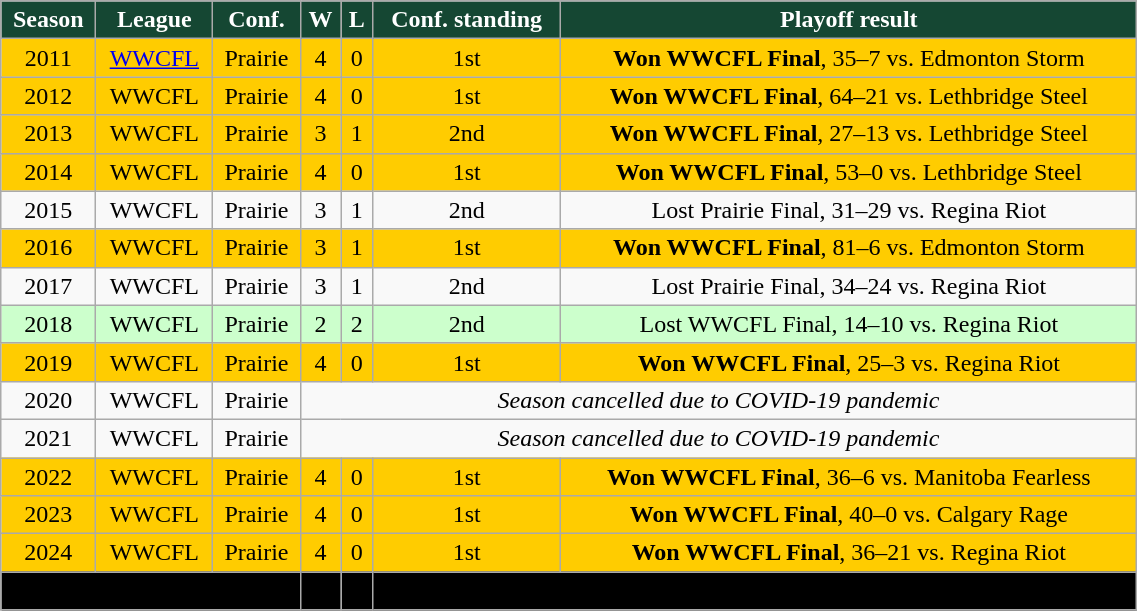<table class="wikitable" style="width:60%;">
<tr style="text-align:center; background:#154733; color:#FFFFFF;">
<td><strong>Season</strong></td>
<td><strong>League</strong></td>
<td><strong>Conf.</strong></td>
<td><strong>W</strong></td>
<td><strong>L</strong></td>
<td><strong>Conf. standing</strong></td>
<td><strong>Playoff result</strong></td>
</tr>
<tr style="text-align:center;" bgcolor="#FFCC00">
<td>2011</td>
<td><a href='#'>WWCFL</a></td>
<td>Prairie</td>
<td>4</td>
<td>0</td>
<td>1st</td>
<td><strong>Won WWCFL Final</strong>, 35–7 vs. Edmonton Storm</td>
</tr>
<tr style="text-align:center;" bgcolor="#FFCC00">
<td>2012</td>
<td>WWCFL</td>
<td>Prairie</td>
<td>4</td>
<td>0</td>
<td>1st</td>
<td><strong>Won WWCFL Final</strong>, 64–21 vs. Lethbridge Steel</td>
</tr>
<tr style="text-align:center;" bgcolor="#FFCC00">
<td>2013</td>
<td>WWCFL</td>
<td>Prairie</td>
<td>3</td>
<td>1</td>
<td>2nd</td>
<td><strong>Won WWCFL Final</strong>, 27–13 vs. Lethbridge Steel</td>
</tr>
<tr style="text-align:center;" bgcolor="#FFCC00">
<td>2014</td>
<td>WWCFL</td>
<td>Prairie</td>
<td>4</td>
<td>0</td>
<td>1st</td>
<td><strong>Won WWCFL Final</strong>, 53–0 vs. Lethbridge Steel</td>
</tr>
<tr style="text-align:center;">
<td>2015</td>
<td>WWCFL</td>
<td>Prairie</td>
<td>3</td>
<td>1</td>
<td>2nd</td>
<td>Lost Prairie Final, 31–29 vs. Regina Riot</td>
</tr>
<tr style="text-align:center;" bgcolor="#FFCC00">
<td>2016</td>
<td>WWCFL</td>
<td>Prairie</td>
<td>3</td>
<td>1</td>
<td>1st</td>
<td><strong>Won WWCFL Final</strong>, 81–6 vs. Edmonton Storm</td>
</tr>
<tr style="text-align:center;">
<td>2017</td>
<td>WWCFL</td>
<td>Prairie</td>
<td>3</td>
<td>1</td>
<td>2nd</td>
<td>Lost Prairie Final, 34–24 vs. Regina Riot</td>
</tr>
<tr style="text-align:center;" bgcolor="#CCFFCC">
<td>2018</td>
<td>WWCFL</td>
<td>Prairie</td>
<td>2</td>
<td>2</td>
<td>2nd</td>
<td>Lost WWCFL Final, 14–10 vs. Regina Riot</td>
</tr>
<tr style="text-align:center;" bgcolor="#FFCC00">
<td>2019</td>
<td>WWCFL</td>
<td>Prairie</td>
<td>4</td>
<td>0</td>
<td>1st</td>
<td><strong>Won WWCFL Final</strong>, 25–3 vs. Regina Riot</td>
</tr>
<tr style="text-align:center;" bgcolor="">
<td>2020</td>
<td>WWCFL</td>
<td>Prairie</td>
<td colspan="4"><em>Season cancelled due to COVID-19 pandemic</em></td>
</tr>
<tr style="text-align:center;">
<td>2021</td>
<td>WWCFL</td>
<td>Prairie</td>
<td colspan="4"><em>Season cancelled due to COVID-19 pandemic</em></td>
</tr>
<tr style="text-align:center;" bgcolor="#FFCC00">
<td>2022</td>
<td>WWCFL</td>
<td>Prairie</td>
<td>4</td>
<td>0</td>
<td>1st</td>
<td><strong>Won WWCFL Final</strong>, 36–6 vs. Manitoba Fearless</td>
</tr>
<tr style="text-align:center;" bgcolor="#FFCC00">
<td>2023</td>
<td>WWCFL</td>
<td>Prairie</td>
<td>4</td>
<td>0</td>
<td>1st</td>
<td><strong>Won WWCFL Final</strong>, 40–0 vs. Calgary Rage</td>
</tr>
<tr style="text-align:center;" bgcolor="#FFCC00">
<td>2024</td>
<td>WWCFL</td>
<td>Prairie</td>
<td>4</td>
<td>0</td>
<td>1st</td>
<td><strong>Won WWCFL Final</strong>, 36–21 vs. Regina Riot</td>
</tr>
<tr style="text-align:center;" bgcolor=" ">
<td colspan="3">Totals (2011–2024)</td>
<td><strong>42</strong></td>
<td><strong>6</strong></td>
<td colspan="2"></td>
</tr>
</table>
